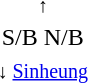<table style="text-align:center;">
<tr>
<td><small>  ↑ </small></td>
</tr>
<tr>
<td><span>S/B</span>   <span>N/B</span></td>
</tr>
<tr>
<td><small> ↓ <a href='#'>Sinheung</a> </small></td>
</tr>
</table>
